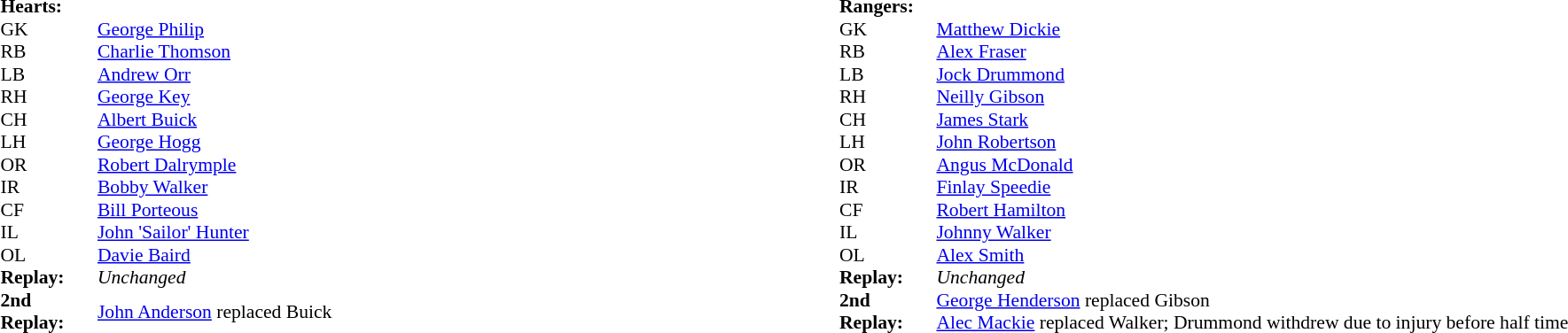<table width="100%">
<tr>
<td valign="top" width="50%"><br><table style="font-size: 90%" cellspacing="0" cellpadding="0">
<tr>
<td colspan="4"><strong>Hearts:</strong></td>
</tr>
<tr>
<th width="25"></th>
<th width="25"></th>
</tr>
<tr>
<td>GK</td>
<td></td>
<td><a href='#'>George Philip</a></td>
</tr>
<tr>
<td>RB</td>
<td></td>
<td><a href='#'>Charlie Thomson</a></td>
</tr>
<tr>
<td>LB</td>
<td></td>
<td><a href='#'>Andrew Orr</a></td>
</tr>
<tr>
<td>RH</td>
<td></td>
<td><a href='#'>George Key</a></td>
</tr>
<tr>
<td>CH</td>
<td></td>
<td><a href='#'>Albert Buick</a></td>
</tr>
<tr>
<td>LH</td>
<td></td>
<td><a href='#'>George Hogg</a></td>
</tr>
<tr>
<td>OR</td>
<td></td>
<td><a href='#'>Robert Dalrymple</a></td>
</tr>
<tr>
<td>IR</td>
<td></td>
<td><a href='#'>Bobby Walker</a></td>
</tr>
<tr>
<td>CF</td>
<td></td>
<td><a href='#'>Bill Porteous</a></td>
</tr>
<tr>
<td>IL</td>
<td></td>
<td><a href='#'>John 'Sailor' Hunter</a></td>
</tr>
<tr>
<td>OL</td>
<td></td>
<td><a href='#'>Davie Baird</a></td>
</tr>
<tr>
<td><strong>Replay:</strong></td>
<td></td>
<td><em>Unchanged</em></td>
</tr>
<tr>
<td><strong>2nd Replay:</strong></td>
<td></td>
<td><a href='#'>John Anderson</a> replaced Buick</td>
</tr>
</table>
</td>
<td valign="top" width="50%"><br><table style="font-size: 90%" cellspacing="0" cellpadding="0">
<tr>
<td colspan="4"><strong>Rangers:</strong></td>
</tr>
<tr>
<th width="25"></th>
<th width="25"></th>
</tr>
<tr>
<td>GK</td>
<td></td>
<td><a href='#'>Matthew Dickie</a></td>
</tr>
<tr>
<td>RB</td>
<td></td>
<td><a href='#'>Alex Fraser</a></td>
</tr>
<tr>
<td>LB</td>
<td></td>
<td><a href='#'>Jock Drummond</a></td>
</tr>
<tr>
<td>RH</td>
<td></td>
<td><a href='#'>Neilly Gibson</a></td>
</tr>
<tr>
<td>CH</td>
<td></td>
<td><a href='#'>James Stark</a></td>
</tr>
<tr>
<td>LH</td>
<td></td>
<td><a href='#'>John Robertson</a></td>
</tr>
<tr>
<td>OR</td>
<td></td>
<td><a href='#'>Angus McDonald</a></td>
</tr>
<tr>
<td>IR</td>
<td></td>
<td><a href='#'>Finlay Speedie</a></td>
</tr>
<tr>
<td>CF</td>
<td></td>
<td><a href='#'>Robert Hamilton</a></td>
</tr>
<tr>
<td>IL</td>
<td></td>
<td><a href='#'>Johnny Walker</a></td>
</tr>
<tr>
<td>OL</td>
<td></td>
<td><a href='#'>Alex Smith</a></td>
</tr>
<tr>
<td><strong>Replay:</strong></td>
<td></td>
<td><em>Unchanged</em></td>
</tr>
<tr>
<td><strong>2nd Replay:</strong></td>
<td></td>
<td><a href='#'>George Henderson</a> replaced Gibson<br><a href='#'>Alec Mackie</a> replaced Walker; Drummond withdrew due to injury before half time</td>
</tr>
</table>
</td>
</tr>
</table>
